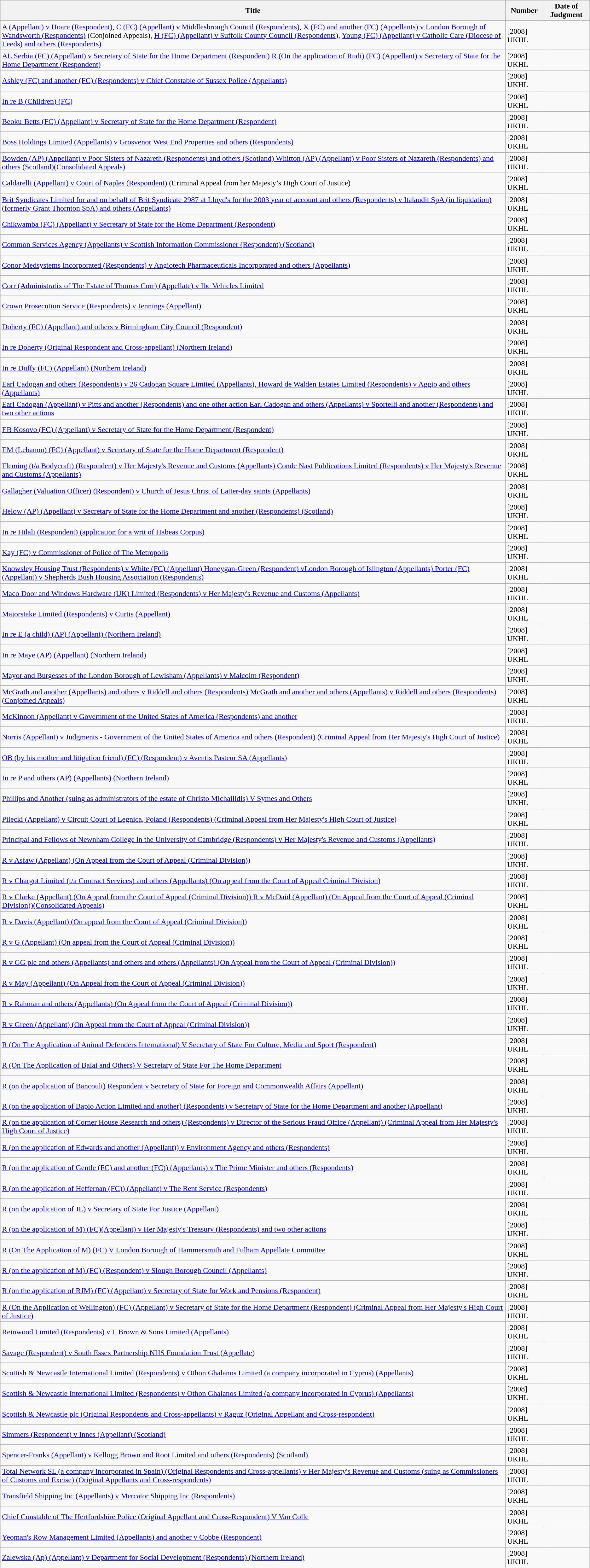<table class="wikitable sortable">
<tr>
<th>Title</th>
<th>Number</th>
<th>Date of Judgment</th>
</tr>
<tr>
<td><a href='#'>A (Appellant) v Hoare (Respondent)</a>, <a href='#'>C (FC) (Appellant) v Middlesbrough Council (Respondents)</a>, <a href='#'>X (FC) and another (FC) (Appellants) v London Borough of Wandsworth (Respondents)</a> (Conjoined Appeals), <a href='#'>H (FC) (Appellant) v Suffolk County Council (Respondents)</a>, <a href='#'>Young (FC) (Appellant) v Catholic Care (Diocese of Leeds) and others (Respondents)</a></td>
<td>[2008] UKHL </td>
<td></td>
</tr>
<tr>
<td><a href='#'>AL Serbia (FC) (Appellant) v Secretary of State for the Home Department (Respondent) R (On the application of Rudi) (FC) (Appellant) v Secretary of State for the Home Department (Respondent)</a></td>
<td>[2008] UKHL </td>
<td></td>
</tr>
<tr>
<td><a href='#'>Ashley (FC) and another (FC) (Respondents) v Chief Constable of Sussex Police (Appellants)</a></td>
<td>[2008] UKHL </td>
<td></td>
</tr>
<tr>
<td><a href='#'>In re B (Children) (FC)</a></td>
<td>[2008] UKHL </td>
<td></td>
</tr>
<tr>
<td><a href='#'>Beoku-Betts (FC) (Appellant) v Secretary of State for the Home Department (Respondent)</a></td>
<td>[2008] UKHL </td>
<td></td>
</tr>
<tr>
<td><a href='#'>Boss Holdings Limited (Appellants) v Grosvenor West End Properties and others (Respondents)</a></td>
<td>[2008] UKHL </td>
<td></td>
</tr>
<tr>
<td><a href='#'>Bowden (AP) (Appellant) v Poor Sisters of Nazareth (Respondents) and others (Scotland) Whitton (AP) (Appellant) v Poor Sisters of Nazareth (Respondents) and others (Scotland)(Consolidated Appeals)</a></td>
<td>[2008] UKHL </td>
<td></td>
</tr>
<tr>
<td><a href='#'>Caldarelli (Appellant) v Court of Naples (Respondent)</a> (Criminal Appeal from her Majesty’s High Court of Justice)</td>
<td>[2008] UKHL </td>
<td></td>
</tr>
<tr>
<td><a href='#'>Brit Syndicates Limited for and on behalf of Brit Syndicate 2987 at Lloyd's for the 2003 year of account and others (Respondents) v Italaudit SpA (in liquidation) (formerly Grant Thornton SpA) and others (Appellants)</a></td>
<td>[2008] UKHL </td>
<td></td>
</tr>
<tr>
<td><a href='#'>Chikwamba (FC) (Appellant) v Secretary of State for the Home Department (Respondent)</a></td>
<td>[2008] UKHL </td>
<td></td>
</tr>
<tr>
<td><a href='#'>Common Services Agency (Appellants) v Scottish Information Commissioner (Respondent) (Scotland)</a></td>
<td>[2008] UKHL </td>
<td></td>
</tr>
<tr>
<td><a href='#'>Conor Medsystems Incorporated (Respondents) v Angiotech Pharmaceuticals Incorporated and others (Appellants)</a></td>
<td>[2008] UKHL </td>
<td></td>
</tr>
<tr>
<td><a href='#'>Corr (Administratix of The Estate of Thomas Corr) (Appellate) v Ibc Vehicles Limited </a></td>
<td>[2008] UKHL </td>
<td></td>
</tr>
<tr>
<td><a href='#'>Crown Prosecution Service (Respondents) v Jennings (Appellant)</a></td>
<td>[2008] UKHL </td>
<td></td>
</tr>
<tr>
<td><a href='#'>Doherty (FC) (Appellant) and others v Birmingham City Council (Respondent)</a></td>
<td>[2008] UKHL </td>
<td></td>
</tr>
<tr>
<td><a href='#'>In re Doherty (Original Respondent and Cross-appellant) (Northern Ireland)</a></td>
<td>[2008] UKHL </td>
<td></td>
</tr>
<tr>
<td><a href='#'>In re Duffy (FC) (Appellant) (Northern Ireland)</a></td>
<td>[2008] UKHL </td>
<td></td>
</tr>
<tr>
<td><a href='#'>Earl Cadogan and others (Respondents) v 26 Cadogan Square Limited (Appellants), Howard de Walden Estates Limited (Respondents) v Aggio and others (Appellants)</a></td>
<td>[2008] UKHL </td>
<td></td>
</tr>
<tr>
<td><a href='#'>Earl Cadogan (Appellant) v Pitts and another (Respondents) and one other action Earl Cadogan and others (Appellants) v Sportelli and another (Respondents) and two other actions</a></td>
<td>[2008] UKHL </td>
<td></td>
</tr>
<tr>
<td><a href='#'>EB Kosovo (FC) (Appellant) v Secretary of State for the Home Department (Respondent)</a></td>
<td>[2008] UKHL </td>
<td></td>
</tr>
<tr>
<td><a href='#'>EM (Lebanon) (FC) (Appellant) v Secretary of State for the Home Department (Respondent)</a></td>
<td>[2008] UKHL </td>
<td></td>
</tr>
<tr>
<td><a href='#'>Fleming (t/a Bodycraft) (Respondent) v Her Majesty's Revenue and Customs (Appellants) Conde Nast Publications Limited (Respondents) v Her Majesty's Revenue and Customs (Appellants)</a></td>
<td>[2008] UKHL </td>
<td></td>
</tr>
<tr>
<td><a href='#'>Gallagher (Valuation Officer) (Respondent) v Church of Jesus Christ of Latter-day saints (Appellants)</a></td>
<td>[2008] UKHL </td>
<td></td>
</tr>
<tr>
<td><a href='#'>Helow (AP) (Appellant) v Secretary of State for the Home Department and another (Respondents) (Scotland)</a></td>
<td>[2008] UKHL </td>
<td></td>
</tr>
<tr>
<td><a href='#'>In re Hilali (Respondent) (application for a writ of Habeas Corpus)</a></td>
<td>[2008] UKHL </td>
<td></td>
</tr>
<tr>
<td><a href='#'>Kay (FC) v Commissioner of Police of The Metropolis</a></td>
<td>[2008] UKHL </td>
<td></td>
</tr>
<tr>
<td><a href='#'>Knowsley Housing Trust (Respondents) v White (FC) (Appellant) Honeygan-Green (Respondent) vLondon Borough of Islington (Appellants) Porter (FC) (Appellant) v Shepherds Bush Housing Association (Respondents)</a></td>
<td>[2008] UKHL </td>
<td></td>
</tr>
<tr>
<td><a href='#'>Maco Door and Windows Hardware (UK) Limited (Respondents) v Her Majesty's Revenue and Customs (Appellants)</a></td>
<td>[2008] UKHL </td>
<td></td>
</tr>
<tr>
<td><a href='#'>Majorstake Limited (Respondents) v Curtis (Appellant)</a></td>
<td>[2008] UKHL </td>
<td></td>
</tr>
<tr>
<td><a href='#'>In re E (a child) (AP) (Appellant) (Northern Ireland)</a></td>
<td>[2008] UKHL </td>
<td></td>
</tr>
<tr>
<td><a href='#'>In re Maye (AP) (Appellant) (Northern Ireland)</a></td>
<td>[2008] UKHL </td>
<td></td>
</tr>
<tr>
<td><a href='#'>Mayor and Burgesses of the London Borough of Lewisham (Appellants) v Malcolm (Respondent)</a></td>
<td>[2008] UKHL </td>
<td></td>
</tr>
<tr>
<td><a href='#'>McGrath and another (Appellants) and others v Riddell and others (Respondents) McGrath and another and others (Appellants) v Riddell and others (Respondents) (Conjoined Appeals)</a></td>
<td>[2008] UKHL </td>
<td></td>
</tr>
<tr>
<td><a href='#'>McKinnon (Appellant) v Government of the United States of America (Respondents) and another</a></td>
<td>[2008] UKHL </td>
<td></td>
</tr>
<tr>
<td><a href='#'>Norris (Appellant) v Judgments - Government of the United States of America and others (Respondent) (Criminal Appeal from Her Majesty's High Court of Justice)</a></td>
<td>[2008] UKHL </td>
<td></td>
</tr>
<tr>
<td><a href='#'>OB (by his mother and litigation friend) (FC) (Respondent) v Aventis Pasteur SA (Appellants)</a></td>
<td>[2008] UKHL </td>
<td></td>
</tr>
<tr>
<td><a href='#'>In re P and others (AP) (Appellants) (Northern Ireland)</a></td>
<td>[2008] UKHL </td>
<td></td>
</tr>
<tr>
<td><a href='#'>Phillips and Another (suing as administrators of the estate of Christo Michailidis) V Symes and Others</a></td>
<td>[2008] UKHL </td>
<td></td>
</tr>
<tr>
<td><a href='#'>Pilecki (Appellant) v Circuit Court of Legnica, Poland (Respondents) (Criminal Appeal from Her Majesty's High Court of Justice)</a></td>
<td>[2008] UKHL </td>
<td></td>
</tr>
<tr>
<td><a href='#'>Principal and Fellows of Newnham College in the University of Cambridge (Respondents) v Her Majesty's Revenue and Customs (Appellants)</a></td>
<td>[2008] UKHL </td>
<td></td>
</tr>
<tr>
<td><a href='#'>R v Asfaw (Appellant) (On Appeal from the Court of Appeal (Criminal Division))</a></td>
<td>[2008] UKHL </td>
<td></td>
</tr>
<tr>
<td><a href='#'>R v Chargot Limited (t/a Contract Services) and others (Appellants) (On appeal from the Court of Appeal Criminal Division)</a></td>
<td>[2008] UKHL </td>
<td></td>
</tr>
<tr>
<td><a href='#'>R v Clarke (Appellant) (On Appeal from the Court of Appeal (Criminal Division)) R v McDaid (Appellant) (On Appeal from the Court of Appeal (Criminal Division))(Consolidated Appeals)</a></td>
<td>[2008] UKHL </td>
<td></td>
</tr>
<tr>
<td><a href='#'>R v Davis (Appellant) (On appeal from the Court of Appeal (Criminal Division))</a></td>
<td>[2008] UKHL </td>
<td></td>
</tr>
<tr>
<td><a href='#'>R v G (Appellant) (On appeal from the Court of Appeal (Criminal Division))</a></td>
<td>[2008] UKHL </td>
<td></td>
</tr>
<tr>
<td><a href='#'>R v GG plc and others (Appellants) and others and others (Appellants) (On Appeal from the Court of Appeal (Criminal Division))</a></td>
<td>[2008] UKHL </td>
<td></td>
</tr>
<tr>
<td><a href='#'>R v May (Appellant) (On Appeal from the Court of Appeal (Criminal Division))</a></td>
<td>[2008] UKHL </td>
<td></td>
</tr>
<tr>
<td><a href='#'>R v Rahman and others (Appellants) (On Appeal from the Court of Appeal (Criminal Division))</a></td>
<td>[2008] UKHL </td>
<td></td>
</tr>
<tr>
<td><a href='#'>R v Green (Appellant) (On Appeal from the Court of Appeal (Criminal Division))</a></td>
<td>[2008] UKHL </td>
<td></td>
</tr>
<tr>
<td><a href='#'>R (On The Application of Animal Defenders International) V Secretary of State For Culture, Media and Sport (Respondent)</a></td>
<td>[2008] UKHL </td>
<td></td>
</tr>
<tr>
<td><a href='#'>R (On The Application of Baiai and Others) V Secretary of State For The Home Department</a></td>
<td>[2008] UKHL </td>
<td></td>
</tr>
<tr>
<td><a href='#'>R (on the application of Bancoult) Respondent v Secretary of State for Foreign and Commonwealth Affairs (Appellant)</a></td>
<td>[2008] UKHL </td>
<td></td>
</tr>
<tr>
<td><a href='#'>R (on the application of Bapio Action Limited and another) (Respondents) v Secretary of State for the Home Department and another (Appellant)</a></td>
<td>[2008] UKHL </td>
<td></td>
</tr>
<tr>
<td><a href='#'>R (on the application of Corner House Research and others) (Respondents) v Director of the Serious Fraud Office (Appellant) (Criminal Appeal from Her Majesty's High Court of Justice)</a></td>
<td>[2008] UKHL </td>
<td></td>
</tr>
<tr>
<td><a href='#'>R (on the application of Edwards and another (Appellant)) v Environment Agency and others (Respondents)</a></td>
<td>[2008] UKHL </td>
<td></td>
</tr>
<tr>
<td><a href='#'>R (on the application of Gentle (FC) and another (FC)) (Appellants) v The Prime Minister and others (Respondents)</a></td>
<td>[2008] UKHL </td>
<td></td>
</tr>
<tr>
<td><a href='#'>R (on the application of Heffernan (FC)) (Appellant) v The Rent Service (Respondents)</a></td>
<td>[2008] UKHL </td>
<td></td>
</tr>
<tr>
<td><a href='#'>R (on the application of JL) v Secretary of State For Justice (Appellant)</a></td>
<td>[2008] UKHL </td>
<td></td>
</tr>
<tr>
<td><a href='#'>R (on the application of M) (FC)(Appellant) v Her Majesty's Treasury (Respondents) and two other actions</a></td>
<td>[2008] UKHL </td>
<td></td>
</tr>
<tr>
<td><a href='#'>R (On The Application of M) (FC) V London Borough of Hammersmith and Fulham Appellate Committee</a></td>
<td>[2008] UKHL </td>
<td></td>
</tr>
<tr>
<td><a href='#'>R (on the application of M) (FC) (Respondent) v Slough Borough Council (Appellants)</a></td>
<td>[2008] UKHL </td>
<td></td>
</tr>
<tr>
<td><a href='#'>R (on the application of RJM) (FC) (Appellant) v Secretary of State for Work and Pensions (Respondent)</a></td>
<td>[2008] UKHL </td>
<td></td>
</tr>
<tr>
<td><a href='#'>R (On the Application of Wellington) (FC) (Appellant) v Secretary of State for the Home Department (Respondent) (Criminal Appeal from Her Majesty's High Court of Justice)</a></td>
<td>[2008] UKHL </td>
<td></td>
</tr>
<tr>
<td><a href='#'>Reinwood Limited (Respondents) v L Brown & Sons Limited (Appellants)</a></td>
<td>[2008] UKHL </td>
<td></td>
</tr>
<tr>
<td><a href='#'>Savage (Respondent) v South Essex Partnership NHS Foundation Trust (Appellate)</a></td>
<td>[2008] UKHL </td>
<td></td>
</tr>
<tr>
<td><a href='#'>Scottish & Newcastle International Limited (Respondents) v Othon Ghalanos Limited (a company incorporated in Cyprus) (Appellants)</a></td>
<td>[2008] UKHL </td>
<td></td>
</tr>
<tr>
<td><a href='#'>Scottish & Newcastle International Limited (Respondents) v Othon Ghalanos Limited (a company incorporated in Cyprus) (Appellants)</a></td>
<td>[2008] UKHL </td>
<td></td>
</tr>
<tr>
<td><a href='#'>Scottish & Newcastle plc (Original Respondents and Cross-appellants) v Raguz (Original Appellant and Cross-respondent)</a></td>
<td>[2008] UKHL </td>
<td></td>
</tr>
<tr>
<td><a href='#'>Simmers (Respondent) v Innes (Appellant) (Scotland)</a></td>
<td>[2008] UKHL </td>
<td></td>
</tr>
<tr>
<td><a href='#'>Spencer-Franks (Appellant) v Kellogg Brown and Root Limited and others (Respondents) (Scotland)</a></td>
<td>[2008] UKHL </td>
<td></td>
</tr>
<tr>
<td><a href='#'>Total Network SL (a company incorporated in Spain) (Original Respondents and Cross-appellants) v Her Majesty's Revenue and Customs (suing as Commissioners of Customs and Excise) (Original Appellants and Cross-respondents)</a></td>
<td>[2008] UKHL </td>
<td></td>
</tr>
<tr>
<td><a href='#'>Transfield Shipping Inc (Appellants) v Mercator Shipping Inc (Respondents)</a></td>
<td>[2008] UKHL </td>
<td></td>
</tr>
<tr>
<td><a href='#'>Chief Constable of The Hertfordshire Police (Original Appellant and Cross-Respondent) V Van Colle</a></td>
<td>[2008] UKHL </td>
<td></td>
</tr>
<tr>
<td><a href='#'>Yeoman's Row Management Limited (Appellants) and another v Cobbe (Respondent)</a></td>
<td>[2008] UKHL </td>
<td></td>
</tr>
<tr>
<td><a href='#'>Zalewska (Ap) (Appellant) v Department for Social Development (Respondents) (Northern Ireland)</a></td>
<td>[2008] UKHL </td>
<td></td>
</tr>
</table>
